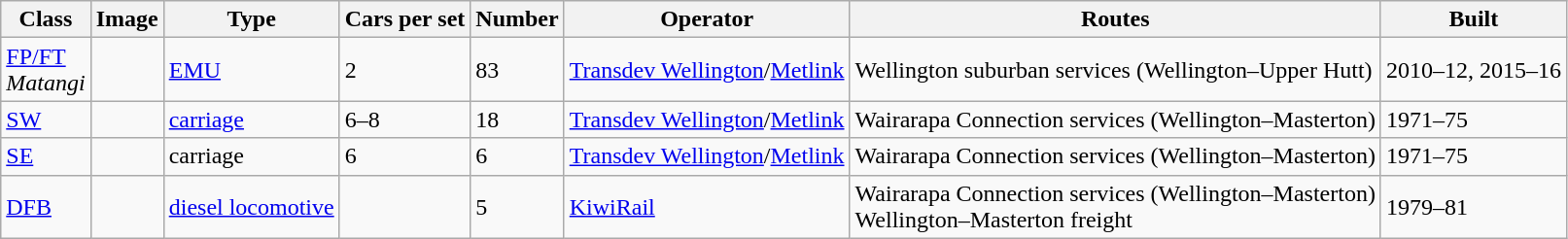<table class="wikitable">
<tr style="background:#f9f9f9;">
<th>Class</th>
<th>Image</th>
<th>Type</th>
<th>Cars per set</th>
<th>Number</th>
<th>Operator</th>
<th>Routes</th>
<th>Built</th>
</tr>
<tr>
<td><a href='#'>FP/FT</a><br><em>Matangi</em></td>
<td></td>
<td><a href='#'>EMU</a></td>
<td>2</td>
<td>83</td>
<td><a href='#'>Transdev Wellington</a>/<a href='#'>Metlink</a></td>
<td>Wellington suburban services (Wellington–Upper Hutt)</td>
<td>2010–12, 2015–16</td>
</tr>
<tr>
<td><a href='#'>SW</a></td>
<td></td>
<td><a href='#'>carriage</a></td>
<td>6–8</td>
<td>18</td>
<td><a href='#'>Transdev Wellington</a>/<a href='#'>Metlink</a></td>
<td>Wairarapa Connection services (Wellington–Masterton)</td>
<td>1971–75</td>
</tr>
<tr>
<td><a href='#'>SE</a></td>
<td></td>
<td>carriage</td>
<td>6</td>
<td>6</td>
<td><a href='#'>Transdev Wellington</a>/<a href='#'>Metlink</a></td>
<td>Wairarapa Connection services (Wellington–Masterton)</td>
<td>1971–75</td>
</tr>
<tr>
<td><a href='#'>DFB</a></td>
<td></td>
<td><a href='#'>diesel locomotive</a></td>
<td></td>
<td>5</td>
<td><a href='#'>KiwiRail</a></td>
<td>Wairarapa Connection services (Wellington–Masterton) <br> Wellington–Masterton freight</td>
<td>1979–81</td>
</tr>
</table>
